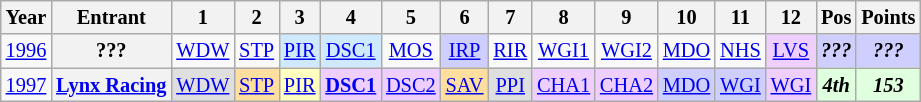<table class="wikitable" style="text-align:center; font-size:85%">
<tr>
<th>Year</th>
<th>Entrant</th>
<th>1</th>
<th>2</th>
<th>3</th>
<th>4</th>
<th>5</th>
<th>6</th>
<th>7</th>
<th>8</th>
<th>9</th>
<th>10</th>
<th>11</th>
<th>12</th>
<th>Pos</th>
<th>Points</th>
</tr>
<tr>
<td><a href='#'>1996</a></td>
<th>???</th>
<td><a href='#'>WDW</a></td>
<td><a href='#'>STP</a></td>
<td style="background-color:#CFEAFF"><a href='#'>PIR</a><br></td>
<td style="background-color:#CFEAFF"><a href='#'>DSC1</a><br></td>
<td><a href='#'>MOS</a></td>
<td style="background-color:#CFCFFF"><a href='#'>IRP</a><br></td>
<td><a href='#'>RIR</a></td>
<td><a href='#'>WGI1</a></td>
<td><a href='#'>WGI2</a></td>
<td><a href='#'>MDO</a></td>
<td><a href='#'>NHS</a></td>
<td style="background-color:#EFCFFF"><a href='#'>LVS</a><br></td>
<td style="background-color:#CFCFFF"><strong><em>???</em></strong></td>
<td style="background-color:#CFCFFF"><strong><em>???</em></strong></td>
</tr>
<tr>
<td><a href='#'>1997</a></td>
<th nowrap><a href='#'>Lynx Racing</a></th>
<td style="background-color:#DFDFDF"><a href='#'>WDW</a><br></td>
<td style="background-color:#FFDF9F"><a href='#'>STP</a><br></td>
<td style="background-color:#FFFFBF"><a href='#'>PIR</a><br></td>
<td style="background-color:#EFCFFF"><strong><a href='#'>DSC1</a></strong><br></td>
<td style="background-color:#EFCFFF"><a href='#'>DSC2</a><br></td>
<td style="background-color:#FFDF9F"><a href='#'>SAV</a><br></td>
<td style="background-color:#DFDFDF"><a href='#'>PPI</a><br></td>
<td style="background-color:#EFCFFF"><a href='#'>CHA1</a><br></td>
<td style="background-color:#EFCFFF"><a href='#'>CHA2</a><br></td>
<td style="background-color:#CFCFFF"><a href='#'>MDO</a><br></td>
<td style="background-color:#CFCFFF"><a href='#'>WGI</a><br></td>
<td style="background-color:#EFCFFF"><a href='#'>WGI</a><br></td>
<td style="background-color:#DFFFDF"><strong><em>4th</em></strong></td>
<td style="background-color:#DFFFDF"><strong><em>153</em></strong></td>
</tr>
</table>
